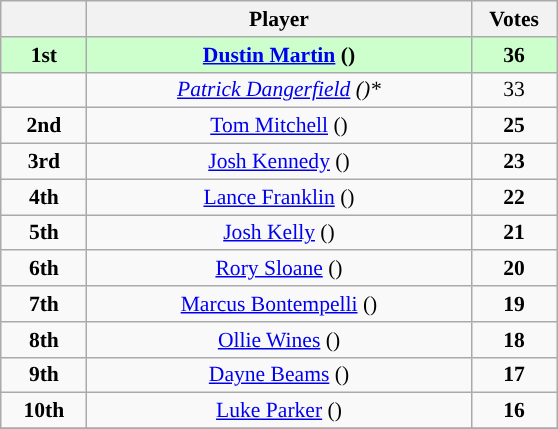<table class="wikitable" style="margin:1em auto; text-align: center; font-size: 90%;">
<tr>
<th style="width:50px;"></th>
<th style="width:250px;">Player</th>
<th style="width:50px;">Votes</th>
</tr>
<tr style="background:#cfc;">
<td><strong>1st</strong></td>
<td><strong><a href='#'>Dustin Martin</a></strong> <strong>()</strong></td>
<td><strong>36</strong></td>
</tr>
<tr>
<td></td>
<td><em><a href='#'>Patrick Dangerfield</a> ()*</em></td>
<td>33</td>
</tr>
<tr>
<td><strong>2nd</strong></td>
<td><a href='#'>Tom Mitchell</a> ()</td>
<td><strong>25</strong></td>
</tr>
<tr>
<td><strong>3rd</strong></td>
<td><a href='#'>Josh Kennedy</a> ()</td>
<td><strong>23</strong></td>
</tr>
<tr>
<td><strong>4th</strong></td>
<td><a href='#'>Lance Franklin</a> ()</td>
<td><strong>22</strong></td>
</tr>
<tr>
<td><strong>5th</strong></td>
<td><a href='#'>Josh Kelly</a> ()</td>
<td><strong>21</strong></td>
</tr>
<tr>
<td><strong>6th</strong></td>
<td><a href='#'>Rory Sloane</a> ()</td>
<td><strong>20</strong></td>
</tr>
<tr>
<td><strong>7th</strong></td>
<td><a href='#'>Marcus Bontempelli</a> ()</td>
<td><strong>19</strong></td>
</tr>
<tr>
<td><strong>8th</strong></td>
<td><a href='#'>Ollie Wines</a> ()</td>
<td><strong>18</strong></td>
</tr>
<tr>
<td><strong>9th</strong></td>
<td><a href='#'>Dayne Beams</a> ()</td>
<td><strong>17</strong></td>
</tr>
<tr>
<td><strong>10th</strong></td>
<td><a href='#'>Luke Parker</a> ()</td>
<td><strong>16</strong></td>
</tr>
<tr>
</tr>
</table>
